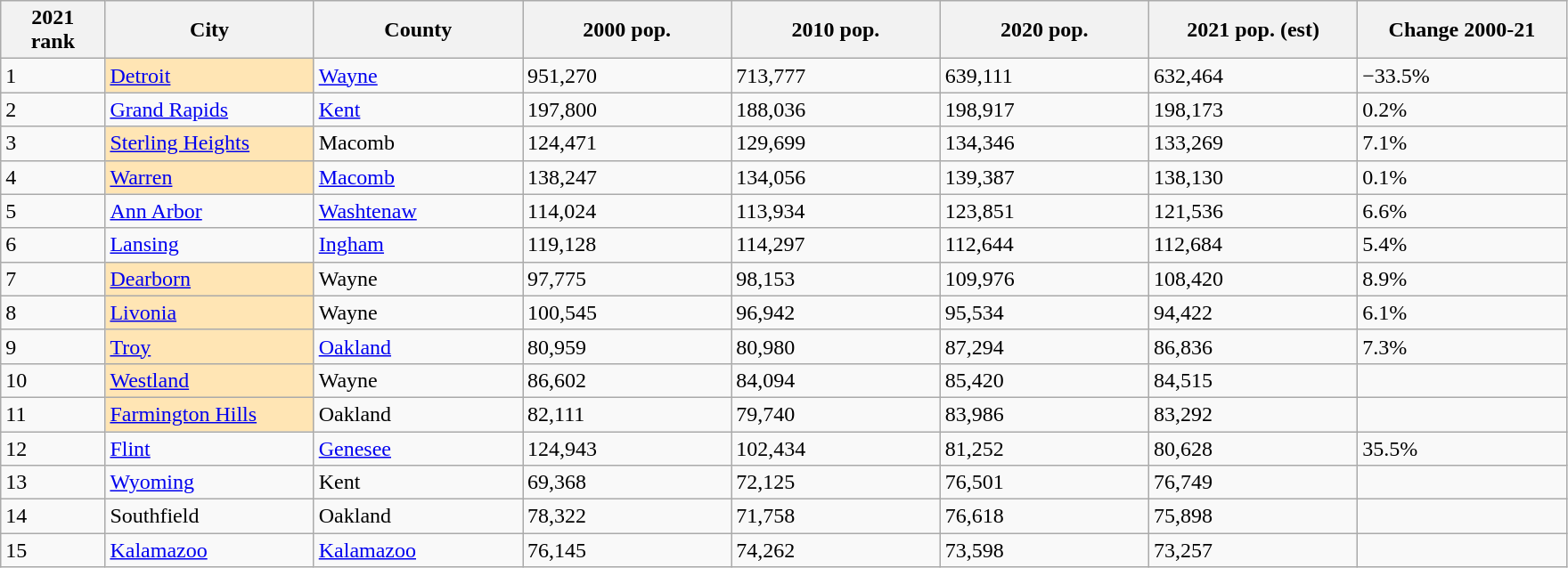<table class="wikitable sortable">
<tr>
<th bgcolor="#DDDDFF" width="5%">2021<br>rank</th>
<th bgcolor="#DDDDFF" width="10%">City</th>
<th bgcolor="#DDDDFF" width="10%">County</th>
<th bgcolor="#DDDDFF" width="10%">2000 pop.</th>
<th bgcolor="#DDDDFF" width="10%">2010 pop.</th>
<th bgcolor="#DDDDFF" width="10%">2020 pop.</th>
<th bgcolor="#DDDDFF" width="10%">2021 pop. (est)</th>
<th bgcolor="#DDDDFF" width="10%">Change 2000-21</th>
</tr>
<tr align="left">
<td>1</td>
<td bgcolor=#FFE5B4><a href='#'>Detroit</a></td>
<td><a href='#'>Wayne</a></td>
<td>951,270</td>
<td>713,777</td>
<td>639,111</td>
<td>632,464</td>
<td>−33.5% </td>
</tr>
<tr align="left">
<td>2</td>
<td><a href='#'>Grand Rapids</a></td>
<td><a href='#'>Kent</a></td>
<td>197,800</td>
<td>188,036</td>
<td>198,917</td>
<td>198,173</td>
<td>0.2% </td>
</tr>
<tr align="left">
<td>3</td>
<td bgcolor=#FFE5B4><a href='#'>Sterling Heights</a></td>
<td>Macomb</td>
<td>124,471</td>
<td>129,699</td>
<td>134,346</td>
<td>133,269</td>
<td>7.1% </td>
</tr>
<tr align="left">
<td>4</td>
<td bgcolor=#FFE5B4><a href='#'>Warren</a></td>
<td><a href='#'>Macomb</a></td>
<td>138,247</td>
<td>134,056</td>
<td>139,387</td>
<td>138,130</td>
<td>0.1% </td>
</tr>
<tr align="left">
<td>5</td>
<td><a href='#'>Ann Arbor</a></td>
<td><a href='#'>Washtenaw</a></td>
<td>114,024</td>
<td>113,934</td>
<td>123,851</td>
<td>121,536</td>
<td>6.6% </td>
</tr>
<tr align="left">
<td>6</td>
<td><a href='#'>Lansing</a></td>
<td><a href='#'>Ingham</a></td>
<td>119,128</td>
<td>114,297</td>
<td>112,644</td>
<td>112,684</td>
<td>5.4% </td>
</tr>
<tr align="left">
<td>7</td>
<td bgcolor=#FFE5B4><a href='#'>Dearborn</a></td>
<td>Wayne</td>
<td>97,775</td>
<td>98,153</td>
<td>109,976</td>
<td>108,420</td>
<td>8.9% </td>
</tr>
<tr align="left">
<td>8</td>
<td bgcolor=#FFE5B4><a href='#'>Livonia</a></td>
<td>Wayne</td>
<td>100,545</td>
<td>96,942</td>
<td>95,534</td>
<td>94,422</td>
<td>6.1% </td>
</tr>
<tr align="left">
<td>9</td>
<td bgcolor=#FFE5B4><a href='#'>Troy</a></td>
<td><a href='#'>Oakland</a></td>
<td>80,959</td>
<td>80,980</td>
<td>87,294</td>
<td>86,836</td>
<td>7.3% </td>
</tr>
<tr align="left">
<td>10</td>
<td bgcolor=#FFE5B4><a href='#'>Westland</a></td>
<td>Wayne</td>
<td>86,602</td>
<td>84,094</td>
<td>85,420</td>
<td>84,515</td>
<td></td>
</tr>
<tr align="left">
<td>11</td>
<td bgcolor=#FFE5B4><a href='#'>Farmington Hills</a></td>
<td>Oakland</td>
<td>82,111</td>
<td>79,740</td>
<td>83,986</td>
<td>83,292</td>
<td></td>
</tr>
<tr align="left">
<td>12</td>
<td><a href='#'>Flint</a></td>
<td><a href='#'>Genesee</a></td>
<td>124,943</td>
<td>102,434</td>
<td>81,252</td>
<td>80,628</td>
<td>35.5% </td>
</tr>
<tr align="left">
<td>13</td>
<td><a href='#'>Wyoming</a></td>
<td>Kent</td>
<td>69,368</td>
<td>72,125</td>
<td>76,501</td>
<td>76,749</td>
<td></td>
</tr>
<tr>
<td>14</td>
<td>Southfield</td>
<td>Oakland</td>
<td>78,322</td>
<td>71,758</td>
<td>76,618</td>
<td>75,898</td>
<td></td>
</tr>
<tr align="left">
<td>15</td>
<td><a href='#'>Kalamazoo</a></td>
<td><a href='#'>Kalamazoo</a></td>
<td>76,145</td>
<td>74,262</td>
<td>73,598</td>
<td>73,257</td>
<td></td>
</tr>
</table>
